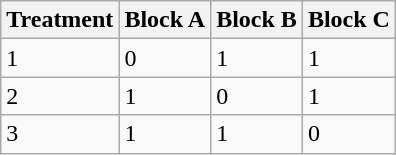<table class="wikitable">
<tr>
<th>Treatment</th>
<th>Block A</th>
<th>Block B</th>
<th>Block C</th>
</tr>
<tr>
<td>1</td>
<td>0</td>
<td>1</td>
<td>1</td>
</tr>
<tr>
<td>2</td>
<td>1</td>
<td>0</td>
<td>1</td>
</tr>
<tr>
<td>3</td>
<td>1</td>
<td>1</td>
<td>0</td>
</tr>
</table>
